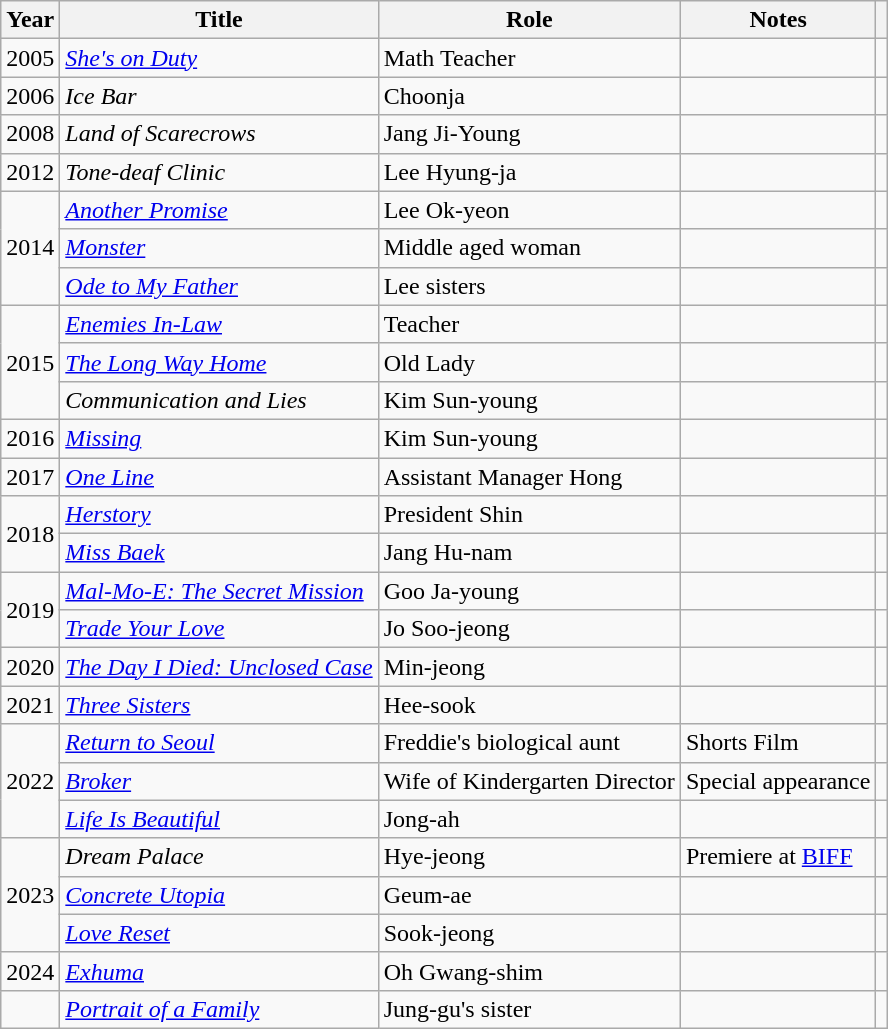<table class="wikitable sortable">
<tr>
<th>Year</th>
<th>Title</th>
<th>Role</th>
<th>Notes</th>
<th></th>
</tr>
<tr>
<td>2005</td>
<td><em><a href='#'>She's on Duty</a></em></td>
<td>Math Teacher</td>
<td></td>
<td></td>
</tr>
<tr>
<td>2006</td>
<td><em>Ice Bar</em></td>
<td>Choonja</td>
<td></td>
<td></td>
</tr>
<tr>
<td>2008</td>
<td><em>Land of Scarecrows</em></td>
<td>Jang Ji-Young</td>
<td></td>
<td></td>
</tr>
<tr>
<td>2012</td>
<td><em>Tone-deaf Clinic</em></td>
<td>Lee Hyung-ja</td>
<td></td>
<td></td>
</tr>
<tr>
<td rowspan="3">2014</td>
<td><em><a href='#'>Another Promise</a></em></td>
<td>Lee Ok-yeon</td>
<td></td>
<td></td>
</tr>
<tr>
<td><em><a href='#'>Monster</a></em></td>
<td>Middle aged woman</td>
<td></td>
<td></td>
</tr>
<tr>
<td><em><a href='#'>Ode to My Father</a></em></td>
<td>Lee sisters</td>
<td></td>
<td></td>
</tr>
<tr>
<td rowspan="3">2015</td>
<td><em><a href='#'>Enemies In-Law</a></em></td>
<td>Teacher</td>
<td></td>
<td></td>
</tr>
<tr>
<td><em><a href='#'>The Long Way Home</a></em></td>
<td>Old Lady</td>
<td></td>
<td></td>
</tr>
<tr>
<td><em>Communication and Lies</em></td>
<td>Kim Sun-young</td>
<td></td>
<td></td>
</tr>
<tr>
<td>2016</td>
<td><em><a href='#'>Missing</a></em></td>
<td>Kim Sun-young</td>
<td></td>
<td></td>
</tr>
<tr>
<td>2017</td>
<td><a href='#'><em>One Line</em></a></td>
<td>Assistant Manager Hong</td>
<td></td>
<td></td>
</tr>
<tr>
<td rowspan=2>2018</td>
<td><em><a href='#'>Herstory</a></em></td>
<td>President Shin</td>
<td></td>
<td></td>
</tr>
<tr>
<td><em><a href='#'>Miss Baek</a></em></td>
<td>Jang Hu-nam</td>
<td></td>
<td></td>
</tr>
<tr>
<td rowspan=2>2019</td>
<td><em><a href='#'>Mal-Mo-E: The Secret Mission</a></em></td>
<td>Goo Ja-young</td>
<td></td>
<td></td>
</tr>
<tr>
<td><em><a href='#'>Trade Your Love</a></em></td>
<td>Jo Soo-jeong</td>
<td></td>
<td></td>
</tr>
<tr>
<td rowspan=1>2020</td>
<td><em><a href='#'>The Day I Died: Unclosed Case</a></em></td>
<td>Min-jeong</td>
<td></td>
<td></td>
</tr>
<tr>
<td>2021</td>
<td><em><a href='#'>Three Sisters</a></em></td>
<td>Hee-sook</td>
<td></td>
<td></td>
</tr>
<tr>
<td rowspan="3">2022</td>
<td><em><a href='#'>Return to Seoul</a></em></td>
<td>Freddie's biological aunt</td>
<td>Shorts Film</td>
<td></td>
</tr>
<tr>
<td><em><a href='#'>Broker</a></em></td>
<td>Wife of Kindergarten Director</td>
<td>Special appearance</td>
<td></td>
</tr>
<tr>
<td><em><a href='#'>Life Is Beautiful</a></em></td>
<td>Jong-ah</td>
<td></td>
<td></td>
</tr>
<tr>
<td rowspan="3">2023</td>
<td><em>Dream Palace</em></td>
<td>Hye-jeong</td>
<td>Premiere at <a href='#'>BIFF</a></td>
<td></td>
</tr>
<tr>
<td><em><a href='#'>Concrete Utopia</a></em></td>
<td>Geum-ae</td>
<td></td>
<td></td>
</tr>
<tr>
<td><em><a href='#'>Love Reset</a></em></td>
<td>Sook-jeong</td>
<td></td>
<td></td>
</tr>
<tr>
<td>2024</td>
<td><em><a href='#'>Exhuma</a></em></td>
<td>Oh Gwang-shim</td>
<td></td>
</tr>
<tr>
<td></td>
<td><a href='#'><em>Portrait of a Family</em></a></td>
<td>Jung-gu's sister</td>
<td></td>
<td></td>
</tr>
</table>
